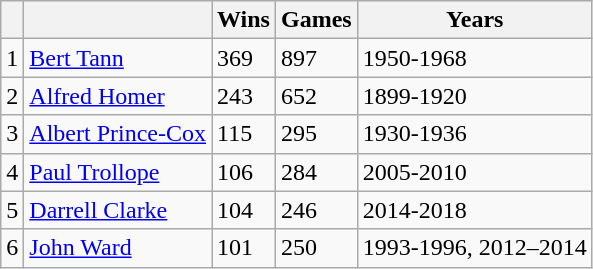<table class="wikitable">
<tr>
<th></th>
<th></th>
<th>Wins</th>
<th>Games</th>
<th>Years</th>
</tr>
<tr>
<td>1</td>
<td><a href='#'>Bert Tann</a></td>
<td>369</td>
<td>897</td>
<td>1950-1968</td>
</tr>
<tr>
<td>2</td>
<td><a href='#'>Alfred Homer</a></td>
<td>243</td>
<td>652</td>
<td>1899-1920</td>
</tr>
<tr>
<td>3</td>
<td><a href='#'>Albert Prince-Cox</a></td>
<td>115</td>
<td>295</td>
<td>1930-1936</td>
</tr>
<tr>
<td>4</td>
<td><a href='#'>Paul Trollope</a></td>
<td>106</td>
<td>284</td>
<td>2005-2010</td>
</tr>
<tr>
<td>5</td>
<td><a href='#'>Darrell Clarke</a></td>
<td>104</td>
<td>246</td>
<td>2014-2018</td>
</tr>
<tr>
<td>6</td>
<td><a href='#'>John Ward</a></td>
<td>101</td>
<td>250</td>
<td>1993-1996, 2012–2014</td>
</tr>
</table>
